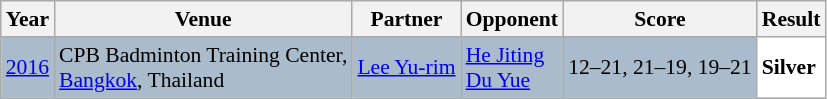<table class="sortable wikitable" style="font-size: 90%;">
<tr>
<th>Year</th>
<th>Venue</th>
<th>Partner</th>
<th>Opponent</th>
<th>Score</th>
<th>Result</th>
</tr>
<tr style="background:#AABBCC">
<td align="center"><a href='#'>2016</a></td>
<td align="left">CPB Badminton Training Center,<br><a href='#'>Bangkok</a>, Thailand</td>
<td align="left"> <a href='#'>Lee Yu-rim</a></td>
<td align="left"> <a href='#'>He Jiting</a><br> <a href='#'>Du Yue</a></td>
<td align="left">12–21, 21–19, 19–21</td>
<td style="text-align:left; background:white"> <strong>Silver</strong></td>
</tr>
</table>
